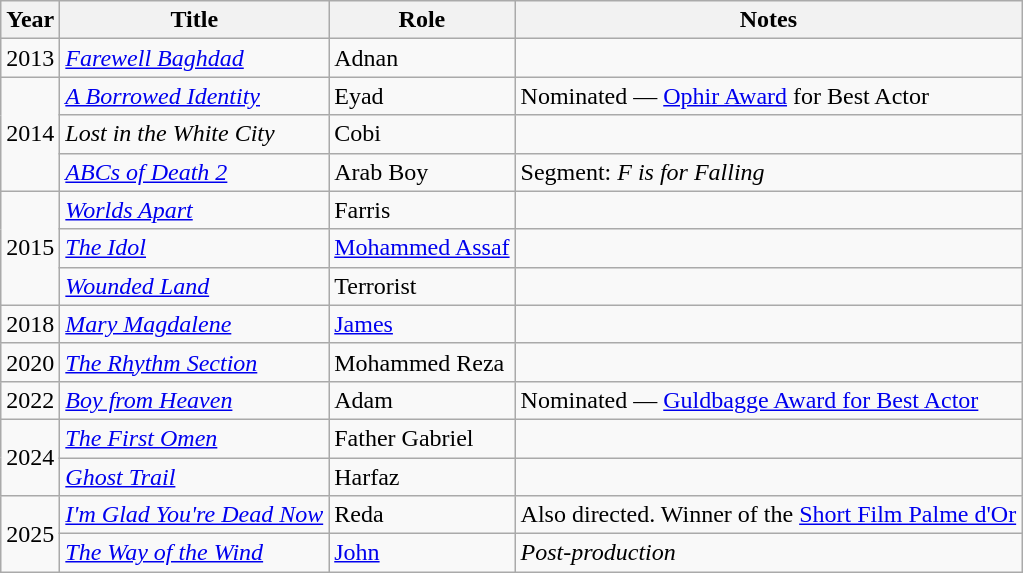<table class="wikitable sortable">
<tr>
<th>Year</th>
<th>Title</th>
<th>Role</th>
<th class="unsortable">Notes</th>
</tr>
<tr>
<td>2013</td>
<td><em><a href='#'>Farewell Baghdad</a></em></td>
<td>Adnan</td>
<td></td>
</tr>
<tr>
<td rowspan="3">2014</td>
<td><em><a href='#'>A Borrowed Identity</a></em></td>
<td>Eyad</td>
<td>Nominated — <a href='#'>Ophir Award</a> for Best Actor</td>
</tr>
<tr>
<td><em>Lost in the White City</em></td>
<td>Cobi</td>
<td></td>
</tr>
<tr>
<td><em><a href='#'>ABCs of Death 2</a></em></td>
<td>Arab Boy</td>
<td>Segment: <em>F is for Falling</em></td>
</tr>
<tr>
<td rowspan="3">2015</td>
<td><em><a href='#'>Worlds Apart</a></em></td>
<td>Farris</td>
<td></td>
</tr>
<tr>
<td><em><a href='#'>The Idol</a></em></td>
<td><a href='#'>Mohammed Assaf</a></td>
<td></td>
</tr>
<tr>
<td><em><a href='#'>Wounded Land</a></em></td>
<td>Terrorist</td>
<td></td>
</tr>
<tr>
<td>2018</td>
<td><em><a href='#'>Mary Magdalene</a></em></td>
<td><a href='#'>James</a></td>
<td></td>
</tr>
<tr>
<td>2020</td>
<td><em><a href='#'>The Rhythm Section</a></em></td>
<td>Mohammed Reza</td>
<td></td>
</tr>
<tr>
<td>2022</td>
<td><em><a href='#'>Boy from Heaven</a></em></td>
<td>Adam</td>
<td>Nominated — <a href='#'>Guldbagge Award for Best Actor</a></td>
</tr>
<tr>
<td rowspan="2">2024</td>
<td><em><a href='#'>The First Omen</a></em></td>
<td>Father Gabriel</td>
<td></td>
</tr>
<tr>
<td><em><a href='#'>Ghost Trail</a></em></td>
<td>Harfaz</td>
<td></td>
</tr>
<tr>
<td rowspan="2">2025</td>
<td><em><a href='#'>I'm Glad You're Dead Now</a></em></td>
<td>Reda</td>
<td>Also directed.  Winner of the <a href='#'>Short Film Palme d'Or</a></td>
</tr>
<tr>
<td><em><a href='#'>The Way of the Wind</a></em></td>
<td><a href='#'>John</a></td>
<td><em>Post-production</em></td>
</tr>
</table>
